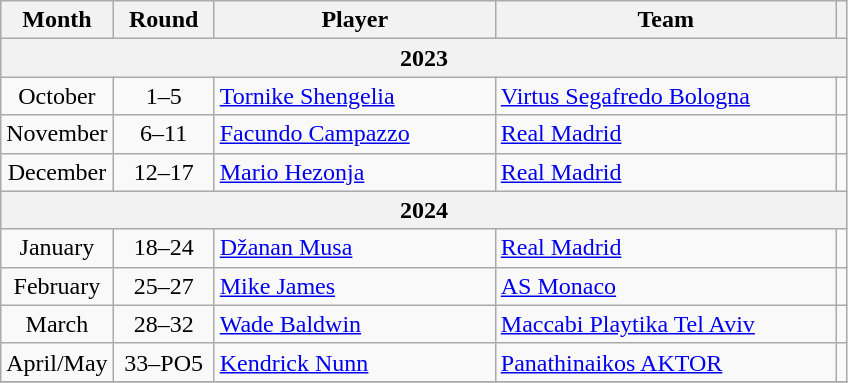<table class="wikitable" style="text-align: center;">
<tr>
<th>Month</th>
<th style="width:60px;">Round</th>
<th style="width:180px;">Player</th>
<th style="width:220px;">Team</th>
<th></th>
</tr>
<tr>
<th colspan=5>2023</th>
</tr>
<tr>
<td>October</td>
<td>1–5</td>
<td align="left"> <a href='#'>Tornike Shengelia</a></td>
<td align="left"> <a href='#'>Virtus Segafredo Bologna</a></td>
<td></td>
</tr>
<tr>
<td>November</td>
<td>6–11</td>
<td align="left"> <a href='#'>Facundo Campazzo</a></td>
<td align="left"> <a href='#'>Real Madrid</a></td>
<td></td>
</tr>
<tr>
<td>December</td>
<td>12–17</td>
<td align="left"> <a href='#'>Mario Hezonja</a></td>
<td align="left"> <a href='#'>Real Madrid</a></td>
<td></td>
</tr>
<tr>
<th colspan=5>2024</th>
</tr>
<tr>
<td>January</td>
<td>18–24</td>
<td align="left"> <a href='#'>Džanan Musa</a></td>
<td align="left"> <a href='#'>Real Madrid</a></td>
<td></td>
</tr>
<tr>
<td>February</td>
<td>25–27</td>
<td align="left"> <a href='#'>Mike James</a></td>
<td align="left"> <a href='#'>AS Monaco</a></td>
<td></td>
</tr>
<tr>
<td>March</td>
<td>28–32</td>
<td align="left"> <a href='#'>Wade Baldwin</a></td>
<td align="left"> <a href='#'>Maccabi Playtika Tel Aviv</a></td>
<td></td>
</tr>
<tr>
<td>April/May</td>
<td>33–PO5</td>
<td align="left"> <a href='#'>Kendrick Nunn</a></td>
<td align="left"> <a href='#'>Panathinaikos AKTOR</a></td>
<td></td>
</tr>
<tr>
</tr>
</table>
